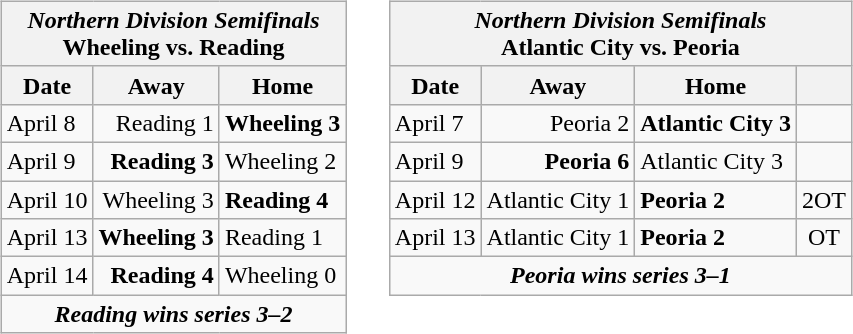<table cellspacing="10">
<tr>
<td valign="top"><br><table class="wikitable">
<tr>
<th bgcolor="#DDDDDD" colspan="4"><em>Northern Division Semifinals</em> <br> Wheeling vs. Reading <br></th>
</tr>
<tr>
<th>Date</th>
<th>Away</th>
<th>Home</th>
</tr>
<tr>
<td>April 8</td>
<td align="right">Reading 1</td>
<td><strong>Wheeling 3</strong></td>
</tr>
<tr>
<td>April 9</td>
<td align="right"><strong>Reading 3</strong></td>
<td>Wheeling 2</td>
</tr>
<tr>
<td>April 10</td>
<td align="right">Wheeling 3</td>
<td><strong>Reading 4</strong></td>
</tr>
<tr>
<td>April 13</td>
<td align="right"><strong>Wheeling 3</strong></td>
<td>Reading 1</td>
</tr>
<tr>
<td>April 14</td>
<td align="right"><strong>Reading 4</strong></td>
<td>Wheeling 0</td>
</tr>
<tr align="center">
<td colspan="4"><strong><em>Reading wins series 3–2</em></strong></td>
</tr>
</table>
</td>
<td valign="top"><br><table class="wikitable">
<tr>
<th bgcolor="#DDDDDD" colspan="4"><em>Northern Division Semifinals</em> <br> Atlantic City vs. Peoria <br></th>
</tr>
<tr>
<th>Date</th>
<th>Away</th>
<th>Home</th>
<th></th>
</tr>
<tr>
<td>April 7</td>
<td align="right">Peoria 2</td>
<td><strong>Atlantic City 3</strong></td>
<td></td>
</tr>
<tr>
<td>April 9</td>
<td align="right"><strong>Peoria 6</strong></td>
<td>Atlantic City 3</td>
<td></td>
</tr>
<tr>
<td>April 12</td>
<td align="right">Atlantic City 1</td>
<td><strong>Peoria 2</strong></td>
<td align="center">2OT</td>
</tr>
<tr>
<td>April 13</td>
<td align="right">Atlantic City 1</td>
<td><strong>Peoria 2</strong></td>
<td align="center">OT</td>
</tr>
<tr align="center">
<td colspan="4"><strong><em>Peoria wins series 3–1</em></strong></td>
</tr>
</table>
</td>
</tr>
</table>
